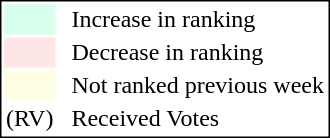<table style="border:1px solid black;">
<tr>
<td style="background:#D8FFEB; width:20px;"></td>
<td> </td>
<td>Increase in ranking</td>
</tr>
<tr>
<td style="background:#FFE6E6; width:20px;"></td>
<td> </td>
<td>Decrease in ranking</td>
</tr>
<tr>
<td style="background:#FFFFE6; width:20px;"></td>
<td> </td>
<td>Not ranked previous week</td>
</tr>
<tr>
<td>(RV)</td>
<td> </td>
<td>Received Votes</td>
</tr>
</table>
